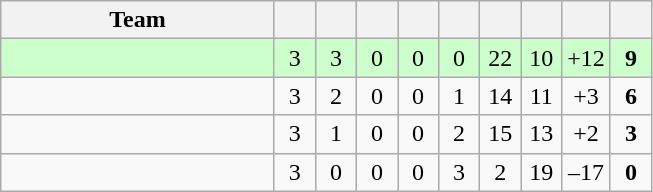<table class="wikitable" style="text-align: center;">
<tr>
<th style="width:175px;">Team</th>
<th width="20"></th>
<th width="20"></th>
<th width="20"></th>
<th width="20"></th>
<th width="20"></th>
<th width="20"></th>
<th width="20"></th>
<th width="20"></th>
<th width="20"></th>
</tr>
<tr style="background:#cfc;">
<td align=left></td>
<td>3</td>
<td>3</td>
<td>0</td>
<td>0</td>
<td>0</td>
<td>22</td>
<td>10</td>
<td>+12</td>
<td><strong>9</strong></td>
</tr>
<tr>
<td align=left></td>
<td>3</td>
<td>2</td>
<td>0</td>
<td>0</td>
<td>1</td>
<td>14</td>
<td>11</td>
<td>+3</td>
<td><strong>6</strong></td>
</tr>
<tr>
<td align=left></td>
<td>3</td>
<td>1</td>
<td>0</td>
<td>0</td>
<td>2</td>
<td>15</td>
<td>13</td>
<td>+2</td>
<td><strong>3</strong></td>
</tr>
<tr>
<td align=left></td>
<td>3</td>
<td>0</td>
<td>0</td>
<td>0</td>
<td>3</td>
<td>2</td>
<td>19</td>
<td>–17</td>
<td><strong>0</strong></td>
</tr>
</table>
